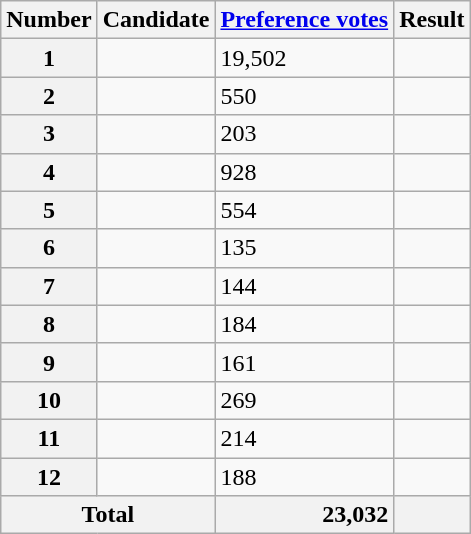<table class="wikitable sortable" >
<tr>
<th scope="col">Number</th>
<th scope="col">Candidate</th>
<th scope="col"><a href='#'>Preference votes</a></th>
<th scope="col">Result</th>
</tr>
<tr>
<th scope="row">1</th>
<td style="text-align:left"></td>
<td>19,502</td>
<td></td>
</tr>
<tr>
<th scope="row">2</th>
<td style="text-align:left"></td>
<td>550</td>
<td></td>
</tr>
<tr>
<th scope="row">3</th>
<td style="text-align:left"></td>
<td>203</td>
<td></td>
</tr>
<tr>
<th scope="row">4</th>
<td style="text-align:left"></td>
<td>928</td>
<td></td>
</tr>
<tr>
<th scope="row">5</th>
<td style="text-align:left"></td>
<td>554</td>
<td></td>
</tr>
<tr>
<th scope="row">6</th>
<td style="text-align:left"></td>
<td>135</td>
<td></td>
</tr>
<tr>
<th scope="row">7</th>
<td style="text-align:left"></td>
<td>144</td>
<td></td>
</tr>
<tr>
<th scope="row">8</th>
<td style="text-align:left"></td>
<td>184</td>
<td></td>
</tr>
<tr>
<th scope="row">9</th>
<td style="text-align:left"></td>
<td>161</td>
<td></td>
</tr>
<tr>
<th scope="row">10</th>
<td style="text-align:left"></td>
<td>269</td>
<td></td>
</tr>
<tr>
<th scope="row">11</th>
<td style="text-align:left"></td>
<td>214</td>
<td></td>
</tr>
<tr>
<th scope="row">12</th>
<td style="text-align:left"></td>
<td>188</td>
<td></td>
</tr>
<tr class="sortbottom">
<th scope="row"  colspan="2">Total</th>
<th style="text-align:right">23,032</th>
<th></th>
</tr>
</table>
